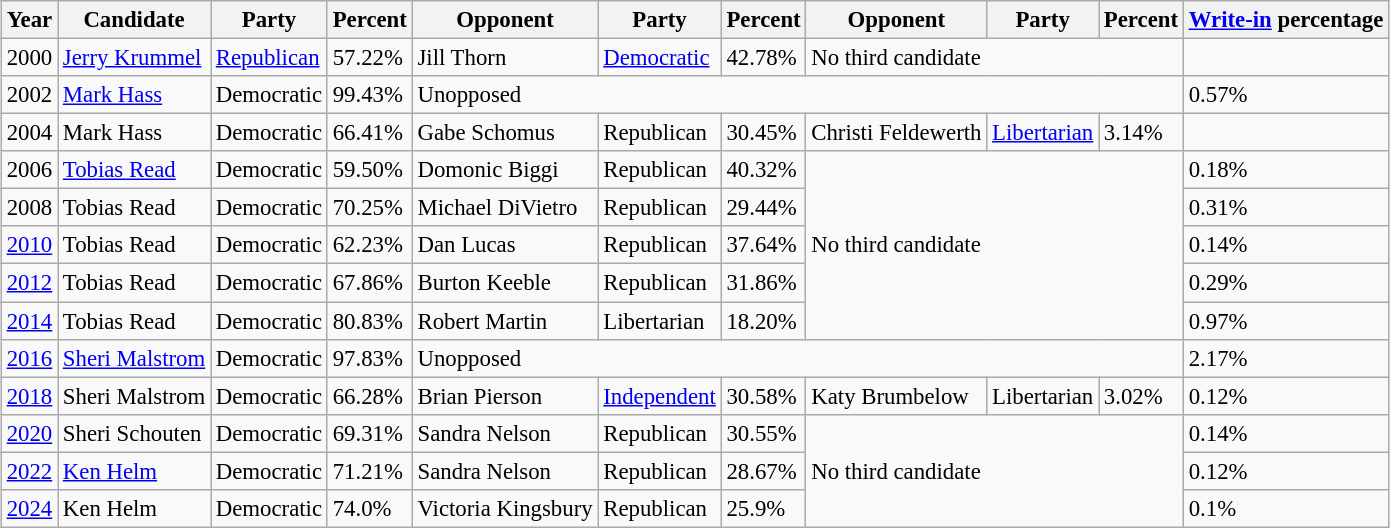<table class="wikitable sortable" style="margin:0.5em auto; font-size:95%;">
<tr>
<th>Year</th>
<th>Candidate</th>
<th>Party</th>
<th>Percent</th>
<th>Opponent</th>
<th>Party</th>
<th>Percent</th>
<th>Opponent</th>
<th>Party</th>
<th>Percent</th>
<th><a href='#'>Write-in</a> percentage</th>
</tr>
<tr>
<td>2000</td>
<td><a href='#'>Jerry Krummel</a></td>
<td><a href='#'>Republican</a></td>
<td>57.22%</td>
<td>Jill Thorn</td>
<td><a href='#'>Democratic</a></td>
<td>42.78%</td>
<td colspan="3">No third candidate</td>
<td></td>
</tr>
<tr>
<td>2002</td>
<td><a href='#'>Mark Hass</a></td>
<td>Democratic</td>
<td>99.43%</td>
<td colspan="6">Unopposed</td>
<td>0.57%</td>
</tr>
<tr>
<td>2004</td>
<td>Mark Hass</td>
<td>Democratic</td>
<td>66.41%</td>
<td>Gabe Schomus</td>
<td>Republican</td>
<td>30.45%</td>
<td>Christi Feldewerth</td>
<td><a href='#'>Libertarian</a></td>
<td>3.14%</td>
<td></td>
</tr>
<tr>
<td>2006</td>
<td><a href='#'>Tobias Read</a></td>
<td>Democratic</td>
<td>59.50%</td>
<td>Domonic Biggi</td>
<td>Republican</td>
<td>40.32%</td>
<td colspan="3" rowspan="5">No third candidate</td>
<td>0.18%</td>
</tr>
<tr>
<td>2008</td>
<td>Tobias Read</td>
<td>Democratic</td>
<td>70.25%</td>
<td>Michael DiVietro</td>
<td>Republican</td>
<td>29.44%</td>
<td>0.31%</td>
</tr>
<tr>
<td><a href='#'>2010</a></td>
<td>Tobias Read</td>
<td>Democratic</td>
<td>62.23%</td>
<td>Dan Lucas</td>
<td>Republican</td>
<td>37.64%</td>
<td>0.14%</td>
</tr>
<tr>
<td><a href='#'>2012</a></td>
<td>Tobias Read</td>
<td>Democratic</td>
<td>67.86%</td>
<td>Burton Keeble</td>
<td>Republican</td>
<td>31.86%</td>
<td>0.29%</td>
</tr>
<tr>
<td><a href='#'>2014</a></td>
<td>Tobias Read</td>
<td>Democratic</td>
<td>80.83%</td>
<td>Robert Martin</td>
<td>Libertarian</td>
<td>18.20%</td>
<td>0.97%</td>
</tr>
<tr>
<td><a href='#'>2016</a></td>
<td><a href='#'>Sheri Malstrom</a></td>
<td>Democratic</td>
<td>97.83%</td>
<td colspan="6">Unopposed</td>
<td>2.17%</td>
</tr>
<tr>
<td><a href='#'>2018</a></td>
<td>Sheri Malstrom</td>
<td>Democratic</td>
<td>66.28%</td>
<td>Brian Pierson</td>
<td><a href='#'>Independent</a></td>
<td>30.58%</td>
<td>Katy Brumbelow</td>
<td>Libertarian</td>
<td>3.02%</td>
<td>0.12%</td>
</tr>
<tr>
<td><a href='#'>2020</a></td>
<td>Sheri Schouten</td>
<td>Democratic</td>
<td>69.31%</td>
<td>Sandra Nelson</td>
<td>Republican</td>
<td>30.55%</td>
<td colspan="3" rowspan="3">No third candidate</td>
<td>0.14%</td>
</tr>
<tr>
<td><a href='#'>2022</a></td>
<td><a href='#'>Ken Helm</a></td>
<td>Democratic</td>
<td>71.21%</td>
<td>Sandra Nelson</td>
<td>Republican</td>
<td>28.67%</td>
<td>0.12%</td>
</tr>
<tr>
<td><a href='#'>2024</a></td>
<td>Ken Helm</td>
<td>Democratic</td>
<td>74.0%</td>
<td>Victoria Kingsbury</td>
<td>Republican</td>
<td>25.9%</td>
<td>0.1%</td>
</tr>
</table>
